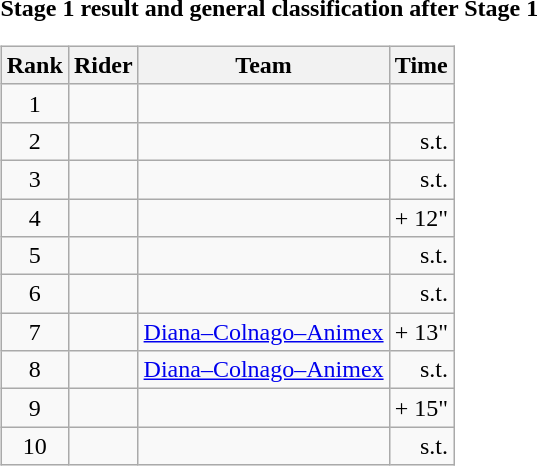<table>
<tr>
<td><strong>Stage 1 result and general classification after Stage 1</strong><br><table class="wikitable">
<tr>
<th scope="col">Rank</th>
<th scope="col">Rider</th>
<th scope="col">Team</th>
<th scope="col">Time</th>
</tr>
<tr>
<td style="text-align:center;">1</td>
<td></td>
<td></td>
<td style="text-align:right;"></td>
</tr>
<tr>
<td style="text-align:center;">2</td>
<td></td>
<td></td>
<td style="text-align:right;">s.t.</td>
</tr>
<tr>
<td style="text-align:center;">3</td>
<td></td>
<td></td>
<td style="text-align:right;">s.t.</td>
</tr>
<tr>
<td style="text-align:center;">4</td>
<td></td>
<td></td>
<td style="text-align:right;">+ 12"</td>
</tr>
<tr>
<td style="text-align:center;">5</td>
<td></td>
<td></td>
<td style="text-align:right;">s.t.</td>
</tr>
<tr>
<td style="text-align:center;">6</td>
<td></td>
<td></td>
<td style="text-align:right;">s.t.</td>
</tr>
<tr>
<td style="text-align:center;">7</td>
<td></td>
<td><a href='#'>Diana–Colnago–Animex</a></td>
<td style="text-align:right;">+ 13"</td>
</tr>
<tr>
<td style="text-align:center;">8</td>
<td></td>
<td><a href='#'>Diana–Colnago–Animex</a></td>
<td style="text-align:right;">s.t.</td>
</tr>
<tr>
<td style="text-align:center;">9</td>
<td></td>
<td></td>
<td style="text-align:right;">+ 15"</td>
</tr>
<tr>
<td style="text-align:center;">10</td>
<td></td>
<td></td>
<td style="text-align:right;">s.t.</td>
</tr>
</table>
</td>
</tr>
</table>
